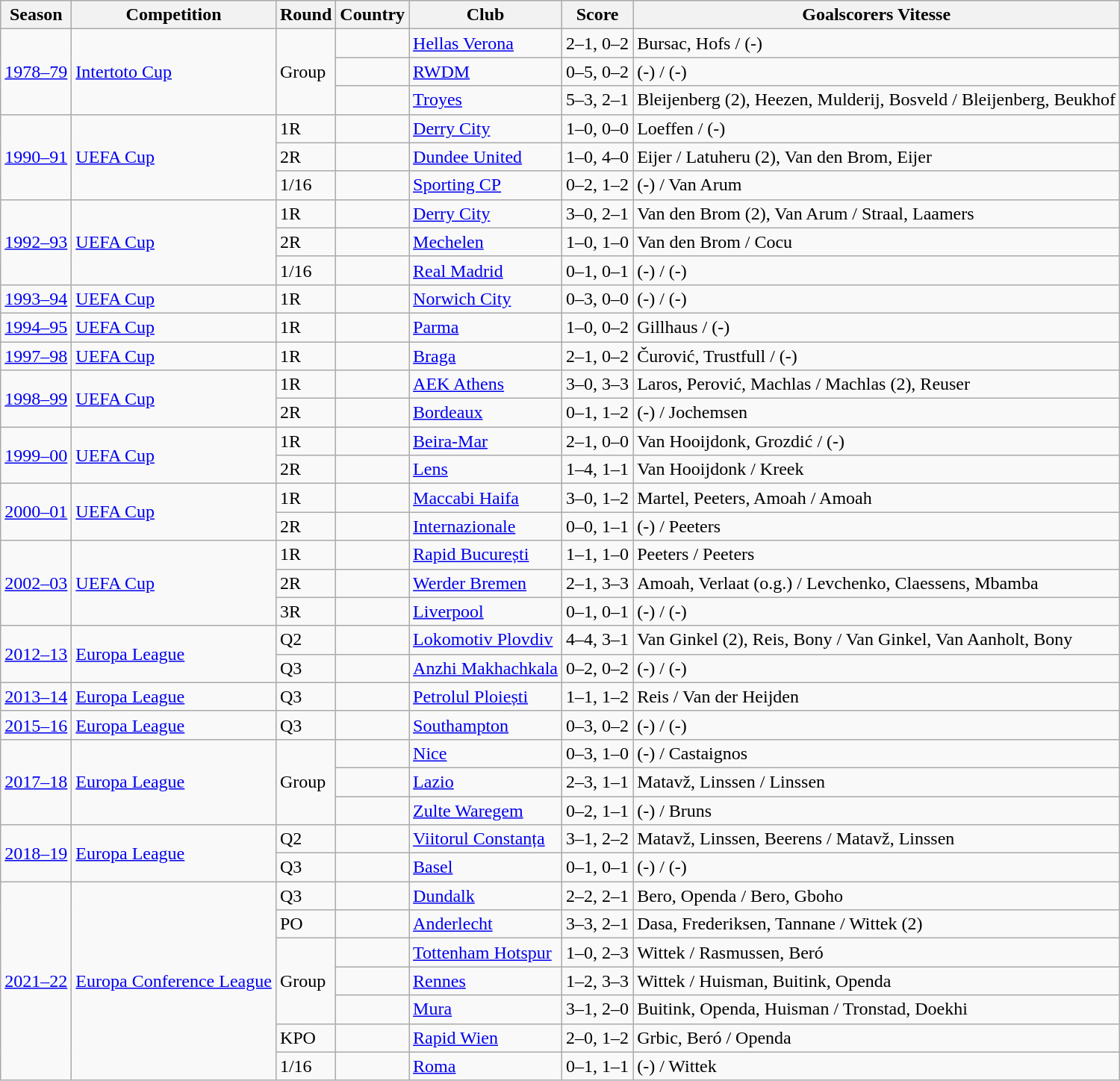<table class="wikitable">
<tr>
<th>Season</th>
<th>Competition</th>
<th>Round</th>
<th>Country</th>
<th>Club</th>
<th>Score</th>
<th>Goalscorers Vitesse</th>
</tr>
<tr>
<td rowspan="3"><a href='#'>1978–79</a></td>
<td rowspan="3"><a href='#'>Intertoto Cup</a></td>
<td rowspan="3">Group</td>
<td></td>
<td><a href='#'>Hellas Verona</a></td>
<td>2–1, 0–2</td>
<td>Bursac, Hofs / (-)</td>
</tr>
<tr>
<td></td>
<td><a href='#'>RWDM</a></td>
<td>0–5, 0–2</td>
<td>(-) / (-)</td>
</tr>
<tr>
<td></td>
<td><a href='#'>Troyes</a></td>
<td>5–3, 2–1</td>
<td>Bleijenberg (2), Heezen, Mulderij, Bosveld / Bleijenberg, Beukhof</td>
</tr>
<tr>
<td rowspan="3"><a href='#'>1990–91</a></td>
<td rowspan="3"><a href='#'>UEFA Cup</a></td>
<td>1R</td>
<td></td>
<td><a href='#'>Derry City</a></td>
<td>1–0, 0–0</td>
<td>Loeffen / (-)</td>
</tr>
<tr>
<td>2R</td>
<td></td>
<td><a href='#'>Dundee United</a></td>
<td>1–0, 4–0</td>
<td>Eijer / Latuheru (2), Van den Brom, Eijer</td>
</tr>
<tr>
<td>1/16</td>
<td></td>
<td><a href='#'>Sporting CP</a></td>
<td>0–2, 1–2</td>
<td>(-) / Van Arum</td>
</tr>
<tr>
<td rowspan="3"><a href='#'>1992–93</a></td>
<td rowspan="3"><a href='#'>UEFA Cup</a></td>
<td>1R</td>
<td></td>
<td><a href='#'>Derry City</a></td>
<td>3–0, 2–1</td>
<td>Van den Brom (2), Van Arum / Straal, Laamers</td>
</tr>
<tr>
<td>2R</td>
<td></td>
<td><a href='#'>Mechelen</a></td>
<td>1–0, 1–0</td>
<td>Van den Brom / Cocu</td>
</tr>
<tr>
<td>1/16</td>
<td></td>
<td><a href='#'>Real Madrid</a></td>
<td>0–1, 0–1</td>
<td>(-) / (-)</td>
</tr>
<tr>
<td><a href='#'>1993–94</a></td>
<td><a href='#'>UEFA Cup</a></td>
<td>1R</td>
<td></td>
<td><a href='#'>Norwich City</a></td>
<td>0–3, 0–0</td>
<td>(-) / (-)</td>
</tr>
<tr>
<td><a href='#'>1994–95</a></td>
<td><a href='#'>UEFA Cup</a></td>
<td>1R</td>
<td></td>
<td><a href='#'>Parma</a></td>
<td>1–0, 0–2</td>
<td>Gillhaus / (-)</td>
</tr>
<tr>
<td><a href='#'>1997–98</a></td>
<td><a href='#'>UEFA Cup</a></td>
<td>1R</td>
<td></td>
<td><a href='#'>Braga</a></td>
<td>2–1, 0–2</td>
<td>Čurović, Trustfull / (-)</td>
</tr>
<tr>
<td rowspan="2"><a href='#'>1998–99</a></td>
<td rowspan="2"><a href='#'>UEFA Cup</a></td>
<td>1R</td>
<td></td>
<td><a href='#'>AEK Athens</a></td>
<td>3–0, 3–3</td>
<td>Laros, Perović, Machlas / Machlas (2), Reuser</td>
</tr>
<tr>
<td>2R</td>
<td></td>
<td><a href='#'>Bordeaux</a></td>
<td>0–1, 1–2</td>
<td>(-) / Jochemsen</td>
</tr>
<tr>
<td rowspan="2"><a href='#'>1999–00</a></td>
<td rowspan="2"><a href='#'>UEFA Cup</a></td>
<td>1R</td>
<td></td>
<td><a href='#'>Beira-Mar</a></td>
<td>2–1, 0–0</td>
<td>Van Hooijdonk, Grozdić / (-)</td>
</tr>
<tr>
<td>2R</td>
<td></td>
<td><a href='#'>Lens</a></td>
<td>1–4, 1–1</td>
<td>Van Hooijdonk / Kreek</td>
</tr>
<tr>
<td rowspan="2"><a href='#'>2000–01</a></td>
<td rowspan="2"><a href='#'>UEFA Cup</a></td>
<td>1R</td>
<td></td>
<td><a href='#'>Maccabi Haifa</a></td>
<td>3–0, 1–2</td>
<td>Martel, Peeters, Amoah / Amoah</td>
</tr>
<tr>
<td>2R</td>
<td></td>
<td><a href='#'>Internazionale</a></td>
<td>0–0, 1–1</td>
<td>(-) / Peeters</td>
</tr>
<tr>
<td rowspan="3"><a href='#'>2002–03</a></td>
<td rowspan="3"><a href='#'>UEFA Cup</a></td>
<td>1R</td>
<td></td>
<td><a href='#'>Rapid București</a></td>
<td>1–1, 1–0</td>
<td>Peeters / Peeters</td>
</tr>
<tr>
<td>2R</td>
<td></td>
<td><a href='#'>Werder Bremen</a></td>
<td>2–1, 3–3</td>
<td>Amoah, Verlaat (o.g.) / Levchenko, Claessens, Mbamba</td>
</tr>
<tr>
<td>3R</td>
<td></td>
<td><a href='#'>Liverpool</a></td>
<td>0–1, 0–1</td>
<td>(-) / (-)</td>
</tr>
<tr>
<td rowspan="2"><a href='#'>2012–13</a></td>
<td rowspan="2"><a href='#'>Europa League</a></td>
<td>Q2</td>
<td></td>
<td><a href='#'>Lokomotiv Plovdiv</a></td>
<td>4–4, 3–1</td>
<td>Van Ginkel (2), Reis, Bony / Van Ginkel, Van Aanholt, Bony</td>
</tr>
<tr>
<td>Q3</td>
<td></td>
<td><a href='#'>Anzhi Makhachkala</a></td>
<td>0–2, 0–2</td>
<td>(-) / (-)</td>
</tr>
<tr>
<td><a href='#'>2013–14</a></td>
<td><a href='#'>Europa League</a></td>
<td>Q3</td>
<td></td>
<td><a href='#'>Petrolul Ploiești</a></td>
<td>1–1, 1–2</td>
<td>Reis / Van der Heijden</td>
</tr>
<tr>
<td><a href='#'>2015–16</a></td>
<td><a href='#'>Europa League</a></td>
<td>Q3</td>
<td></td>
<td><a href='#'>Southampton</a></td>
<td>0–3, 0–2</td>
<td>(-) / (-)</td>
</tr>
<tr>
<td rowspan="3"><a href='#'>2017–18</a></td>
<td rowspan="3"><a href='#'>Europa League</a></td>
<td rowspan="3">Group</td>
<td></td>
<td><a href='#'>Nice</a></td>
<td>0–3, 1–0</td>
<td>(-) / Castaignos</td>
</tr>
<tr>
<td></td>
<td><a href='#'>Lazio</a></td>
<td>2–3, 1–1</td>
<td>Matavž, Linssen / Linssen</td>
</tr>
<tr>
<td></td>
<td><a href='#'>Zulte Waregem</a></td>
<td>0–2, 1–1</td>
<td>(-) / Bruns</td>
</tr>
<tr>
<td rowspan="2"><a href='#'>2018–19</a></td>
<td rowspan="2"><a href='#'>Europa League</a></td>
<td>Q2</td>
<td></td>
<td><a href='#'>Viitorul Constanța</a></td>
<td>3–1, 2–2</td>
<td>Matavž, Linssen, Beerens / Matavž, Linssen</td>
</tr>
<tr>
<td>Q3</td>
<td></td>
<td><a href='#'>Basel</a></td>
<td>0–1, 0–1</td>
<td>(-) / (-)</td>
</tr>
<tr>
<td rowspan="7"><a href='#'>2021–22</a></td>
<td rowspan="7"><a href='#'>Europa Conference League</a></td>
<td>Q3</td>
<td></td>
<td><a href='#'>Dundalk</a></td>
<td>2–2, 2–1</td>
<td>Bero, Openda / Bero, Gboho</td>
</tr>
<tr>
<td>PO</td>
<td></td>
<td><a href='#'>Anderlecht</a></td>
<td>3–3, 2–1</td>
<td>Dasa, Frederiksen, Tannane / Wittek (2)</td>
</tr>
<tr>
<td rowspan="3">Group</td>
<td></td>
<td><a href='#'>Tottenham Hotspur</a></td>
<td>1–0, 2–3</td>
<td>Wittek / Rasmussen, Beró</td>
</tr>
<tr>
<td></td>
<td><a href='#'>Rennes</a></td>
<td>1–2, 3–3</td>
<td>Wittek / Huisman, Buitink, Openda</td>
</tr>
<tr>
<td></td>
<td><a href='#'>Mura</a></td>
<td>3–1, 2–0</td>
<td>Buitink, Openda, Huisman / Tronstad, Doekhi</td>
</tr>
<tr>
<td>KPO</td>
<td></td>
<td><a href='#'>Rapid Wien</a></td>
<td>2–0, 1–2</td>
<td>Grbic, Beró / Openda</td>
</tr>
<tr>
<td>1/16</td>
<td></td>
<td><a href='#'>Roma</a></td>
<td>0–1, 1–1</td>
<td>(-) / Wittek</td>
</tr>
</table>
